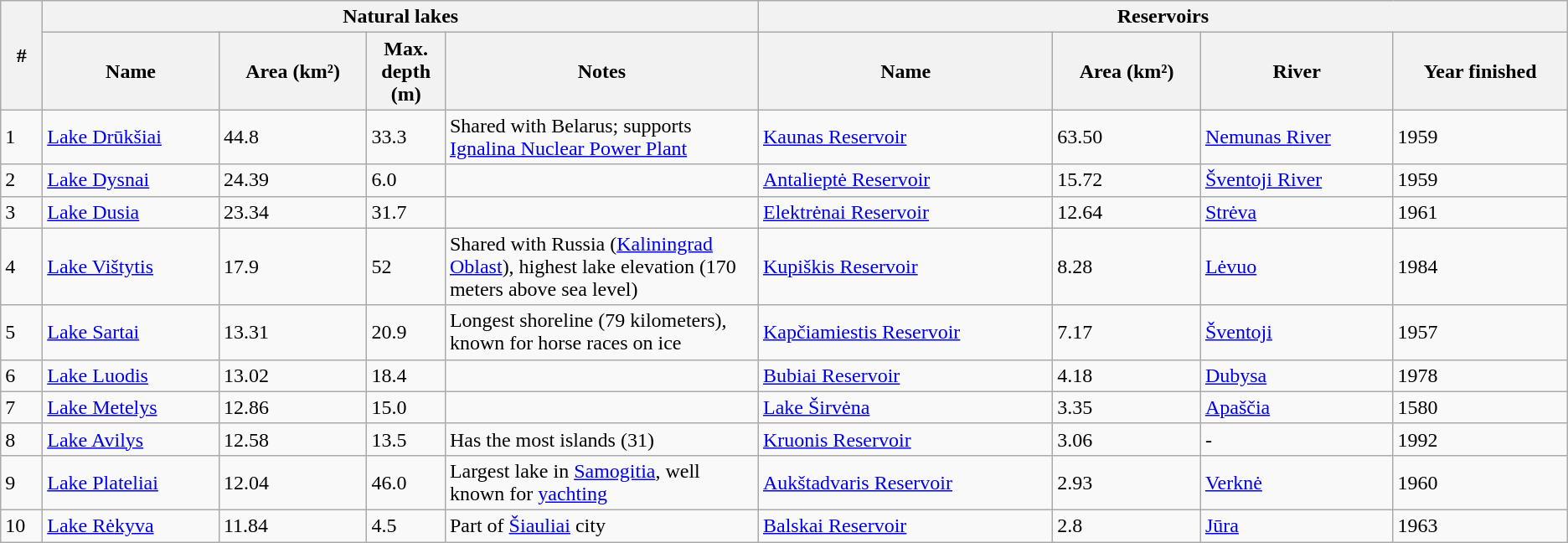<table class=wikitable>
<tr>
<th rowspan=2>#</th>
<th colspan=4>Natural lakes</th>
<th colspan=4>Reservoirs</th>
</tr>
<tr>
<th>Name</th>
<th>Area (km²)</th>
<th width=5%>Max. depth (m)</th>
<th width=20%>Notes</th>
<th>Name</th>
<th>Area (km²)</th>
<th>River</th>
<th>Year finished</th>
</tr>
<tr>
<td>1</td>
<td><a href='#'>Lake Drūkšiai</a></td>
<td>44.8</td>
<td>33.3</td>
<td>Shared with Belarus; supports <a href='#'>Ignalina Nuclear Power Plant</a></td>
<td><a href='#'>Kaunas Reservoir</a></td>
<td>63.50</td>
<td><a href='#'>Nemunas River</a></td>
<td>1959</td>
</tr>
<tr>
<td>2</td>
<td><a href='#'>Lake Dysnai</a></td>
<td>24.39</td>
<td>6.0</td>
<td></td>
<td><a href='#'>Antalieptė Reservoir</a></td>
<td>15.72</td>
<td><a href='#'>Šventoji River</a></td>
<td>1959</td>
</tr>
<tr>
<td>3</td>
<td><a href='#'>Lake Dusia</a></td>
<td>23.34</td>
<td>31.7</td>
<td></td>
<td><a href='#'>Elektrėnai Reservoir</a></td>
<td>12.64</td>
<td><a href='#'>Strėva</a></td>
<td>1961</td>
</tr>
<tr>
<td>4</td>
<td><a href='#'>Lake Vištytis</a></td>
<td>17.9</td>
<td>52</td>
<td>Shared with Russia (<a href='#'>Kaliningrad Oblast</a>), highest lake elevation (170 meters above sea level)</td>
<td><a href='#'>Kupiškis Reservoir</a></td>
<td>8.28</td>
<td><a href='#'>Lėvuo</a></td>
<td>1984</td>
</tr>
<tr>
<td>5</td>
<td><a href='#'>Lake Sartai</a></td>
<td>13.31</td>
<td>20.9</td>
<td>Longest shoreline (79 kilometers), known for horse races on ice</td>
<td><a href='#'>Kapčiamiestis Reservoir</a></td>
<td>7.17</td>
<td><a href='#'>Šventoji</a></td>
<td>1957</td>
</tr>
<tr>
<td>6</td>
<td><a href='#'>Lake Luodis</a></td>
<td>13.02</td>
<td>18.4</td>
<td></td>
<td><a href='#'>Bubiai Reservoir</a></td>
<td>4.18</td>
<td><a href='#'>Dubysa</a></td>
<td>1978</td>
</tr>
<tr>
<td>7</td>
<td><a href='#'>Lake Metelys</a></td>
<td>12.86</td>
<td>15.0</td>
<td></td>
<td><a href='#'>Lake Širvėna</a></td>
<td>3.35</td>
<td><a href='#'>Apaščia</a></td>
<td>1580</td>
</tr>
<tr>
<td>8</td>
<td><a href='#'>Lake Avilys</a></td>
<td>12.58</td>
<td>13.5</td>
<td>Has the most islands (31)</td>
<td><a href='#'>Kruonis Reservoir</a></td>
<td>3.06</td>
<td>-</td>
<td>1992</td>
</tr>
<tr>
<td>9</td>
<td><a href='#'>Lake Plateliai</a></td>
<td>12.04</td>
<td>46.0</td>
<td>Largest lake in <a href='#'>Samogitia</a>, well known for <a href='#'>yachting</a></td>
<td><a href='#'>Aukštadvaris Reservoir</a></td>
<td>2.93</td>
<td><a href='#'>Verknė</a></td>
<td>1960</td>
</tr>
<tr>
<td>10</td>
<td><a href='#'>Lake Rėkyva</a></td>
<td>11.84</td>
<td>4.5</td>
<td>Part of <a href='#'>Šiauliai</a> city</td>
<td><a href='#'>Balskai Reservoir</a></td>
<td>2.8</td>
<td><a href='#'>Jūra</a></td>
<td>1963</td>
</tr>
</table>
